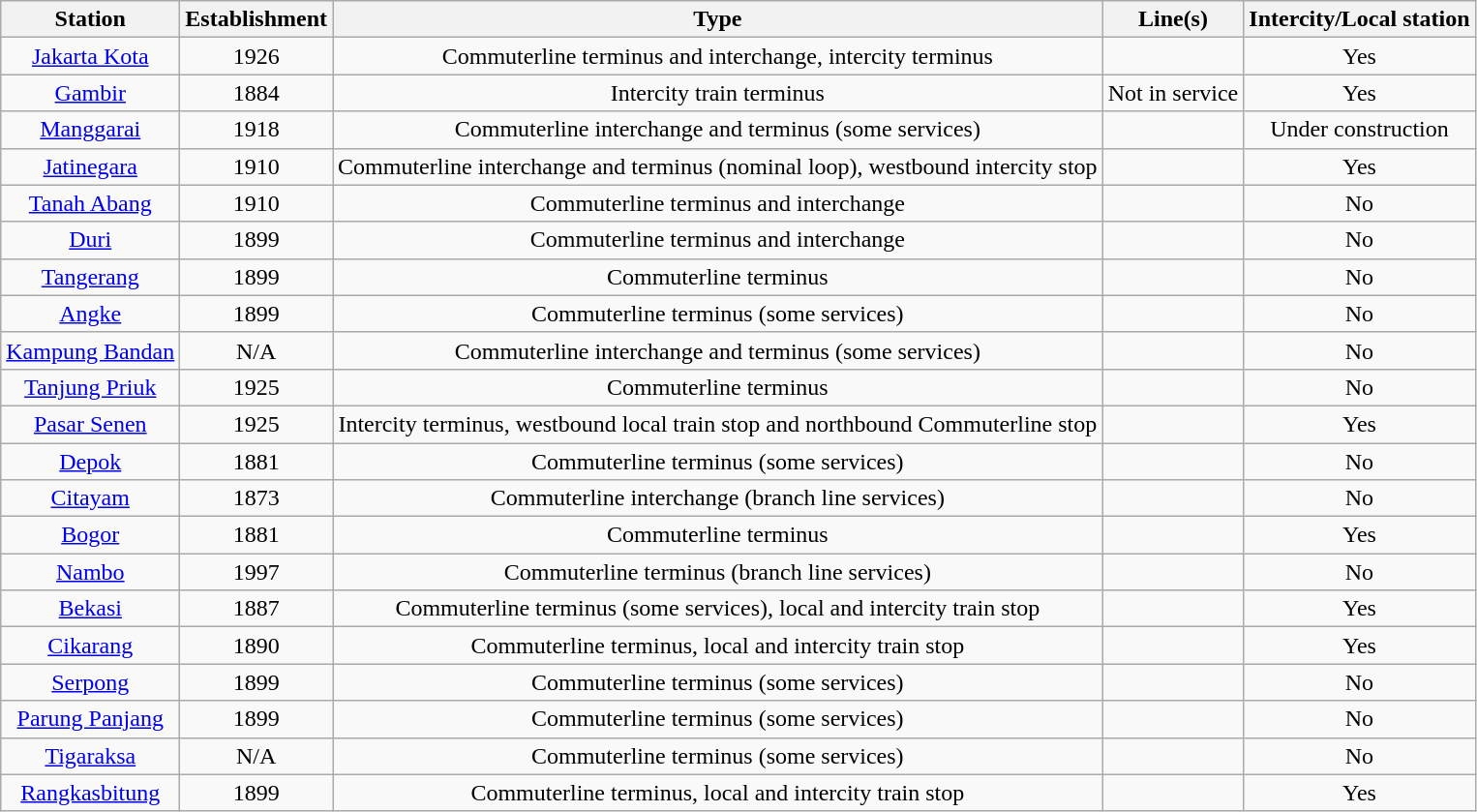<table class="wikitable" style="text-align:center">
<tr>
<th>Station</th>
<th>Establishment</th>
<th>Type</th>
<th>Line(s)</th>
<th>Intercity/Local station</th>
</tr>
<tr>
<td><a href='#'>Jakarta Kota</a></td>
<td>1926</td>
<td>Commuterline terminus and interchange, intercity terminus</td>
<td></td>
<td>Yes</td>
</tr>
<tr>
<td><a href='#'>Gambir</a></td>
<td>1884</td>
<td>Intercity train terminus</td>
<td> Not in service</td>
<td>Yes</td>
</tr>
<tr>
<td><a href='#'>Manggarai</a></td>
<td>1918</td>
<td>Commuterline interchange and terminus (some services)</td>
<td></td>
<td>Under construction</td>
</tr>
<tr>
<td><a href='#'>Jatinegara</a></td>
<td>1910</td>
<td>Commuterline interchange and terminus (nominal loop), westbound intercity stop</td>
<td></td>
<td>Yes</td>
</tr>
<tr>
<td><a href='#'>Tanah Abang</a></td>
<td>1910</td>
<td>Commuterline terminus and interchange</td>
<td></td>
<td>No</td>
</tr>
<tr>
<td><a href='#'>Duri</a></td>
<td>1899</td>
<td>Commuterline terminus and interchange</td>
<td></td>
<td>No</td>
</tr>
<tr>
<td><a href='#'>Tangerang</a></td>
<td>1899</td>
<td>Commuterline terminus</td>
<td></td>
<td>No</td>
</tr>
<tr>
<td><a href='#'>Angke</a></td>
<td>1899</td>
<td>Commuterline terminus (some services)</td>
<td></td>
<td>No</td>
</tr>
<tr>
<td><a href='#'>Kampung Bandan</a></td>
<td>N/A</td>
<td>Commuterline interchange and terminus (some services)</td>
<td></td>
<td>No</td>
</tr>
<tr>
<td><a href='#'>Tanjung Priuk</a></td>
<td>1925</td>
<td>Commuterline terminus</td>
<td></td>
<td>No</td>
</tr>
<tr>
<td><a href='#'>Pasar Senen</a></td>
<td>1925</td>
<td>Intercity terminus, westbound local train stop and northbound Commuterline stop</td>
<td></td>
<td>Yes</td>
</tr>
<tr>
<td><a href='#'>Depok</a></td>
<td>1881</td>
<td>Commuterline terminus (some services)</td>
<td></td>
<td>No</td>
</tr>
<tr>
<td><a href='#'>Citayam</a></td>
<td>1873</td>
<td>Commuterline interchange (branch line services)</td>
<td></td>
<td>No</td>
</tr>
<tr>
<td><a href='#'>Bogor</a></td>
<td>1881</td>
<td>Commuterline terminus</td>
<td></td>
<td>Yes</td>
</tr>
<tr>
<td><a href='#'>Nambo</a></td>
<td>1997</td>
<td>Commuterline terminus (branch line services)</td>
<td></td>
<td>No</td>
</tr>
<tr>
<td><a href='#'>Bekasi</a></td>
<td>1887</td>
<td>Commuterline terminus (some services), local and intercity train stop</td>
<td></td>
<td>Yes</td>
</tr>
<tr>
<td><a href='#'>Cikarang</a></td>
<td>1890</td>
<td>Commuterline terminus, local and intercity train stop</td>
<td></td>
<td>Yes</td>
</tr>
<tr>
<td><a href='#'>Serpong</a></td>
<td>1899</td>
<td>Commuterline terminus (some services)</td>
<td></td>
<td>No</td>
</tr>
<tr>
<td><a href='#'>Parung Panjang</a></td>
<td>1899</td>
<td>Commuterline terminus (some services)</td>
<td></td>
<td>No</td>
</tr>
<tr>
<td><a href='#'>Tigaraksa</a></td>
<td>N/A</td>
<td>Commuterline terminus (some services)</td>
<td></td>
<td>No</td>
</tr>
<tr>
<td><a href='#'>Rangkasbitung</a></td>
<td>1899</td>
<td>Commuterline terminus, local and intercity train stop</td>
<td></td>
<td>Yes</td>
</tr>
</table>
